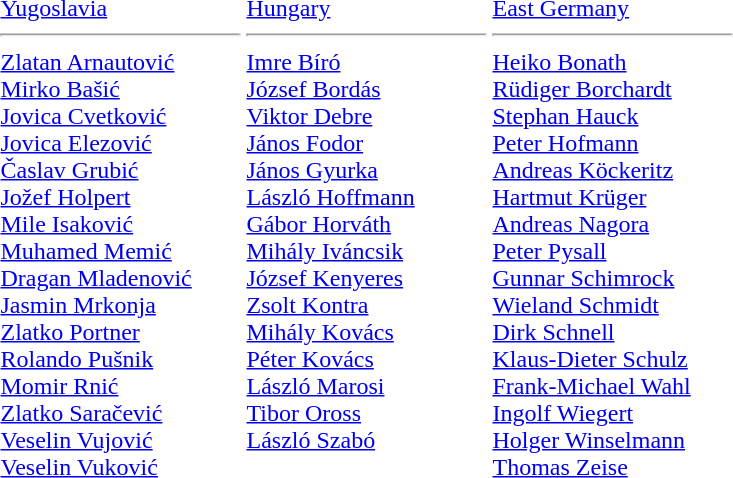<table>
<tr valign=top>
<td width=160> <a href='#'>Yugoslavia</a><hr> <a href='#'>Zlatan Arnautović</a><br><a href='#'>Mirko Bašić</a><br><a href='#'>Jovica Cvetković</a><br><a href='#'>Jovica Elezović</a><br><a href='#'>Časlav Grubić</a><br><a href='#'>Jožef Holpert</a><br><a href='#'>Mile Isaković</a><br><a href='#'>Muhamed Memić</a><br><a href='#'>Dragan Mladenović</a><br><a href='#'>Jasmin Mrkonja</a><br><a href='#'>Zlatko Portner</a><br><a href='#'>Rolando Pušnik</a><br><a href='#'>Momir Rnić</a><br><a href='#'>Zlatko Saračević</a><br><a href='#'>Veselin Vujović</a><br><a href='#'>Veselin Vuković</a></td>
<td width=160> <a href='#'>Hungary</a><hr> <a href='#'>Imre Bíró</a><br><a href='#'>József Bordás</a><br><a href='#'>Viktor Debre</a><br><a href='#'>János Fodor</a><br><a href='#'>János Gyurka</a><br><a href='#'>László Hoffmann</a><br><a href='#'>Gábor Horváth</a><br><a href='#'>Mihály Iváncsik</a><br><a href='#'>József Kenyeres</a><br><a href='#'>Zsolt Kontra</a><br><a href='#'>Mihály Kovács</a><br><a href='#'>Péter Kovács</a><br><a href='#'>László Marosi</a><br><a href='#'>Tibor Oross</a><br><a href='#'>László Szabó</a></td>
<td width=160> <a href='#'>East Germany</a><hr> <a href='#'>Heiko Bonath</a><br><a href='#'>Rüdiger Borchardt</a><br><a href='#'>Stephan Hauck</a><br><a href='#'>Peter Hofmann</a><br><a href='#'>Andreas Köckeritz</a><br><a href='#'>Hartmut Krüger</a><br><a href='#'>Andreas Nagora</a><br><a href='#'>Peter Pysall</a><br><a href='#'>Gunnar Schimrock</a><br><a href='#'>Wieland Schmidt</a><br><a href='#'>Dirk Schnell</a><br><a href='#'>Klaus-Dieter Schulz</a><br><a href='#'>Frank-Michael Wahl</a><br><a href='#'>Ingolf Wiegert</a><br><a href='#'>Holger Winselmann</a><br><a href='#'>Thomas Zeise</a></td>
</tr>
</table>
